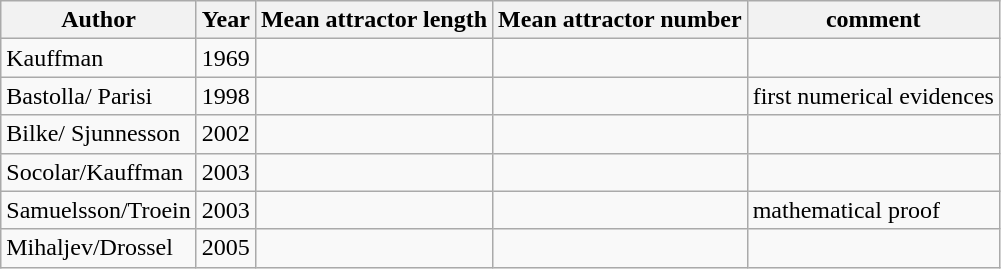<table class="wikitable sortable">
<tr>
<th>Author</th>
<th>Year</th>
<th>Mean attractor length</th>
<th>Mean attractor number</th>
<th>comment</th>
</tr>
<tr>
<td>Kauffman </td>
<td>1969</td>
<td></td>
<td></td>
<td></td>
</tr>
<tr>
<td>Bastolla/ Parisi</td>
<td>1998</td>
<td></td>
<td></td>
<td>first numerical evidences</td>
</tr>
<tr>
<td>Bilke/ Sjunnesson</td>
<td>2002</td>
<td></td>
<td></td>
<td></td>
</tr>
<tr>
<td>Socolar/Kauffman</td>
<td>2003</td>
<td></td>
<td></td>
<td></td>
</tr>
<tr>
<td>Samuelsson/Troein</td>
<td>2003</td>
<td></td>
<td></td>
<td>mathematical proof</td>
</tr>
<tr>
<td>Mihaljev/Drossel</td>
<td>2005</td>
<td></td>
<td></td>
<td></td>
</tr>
</table>
